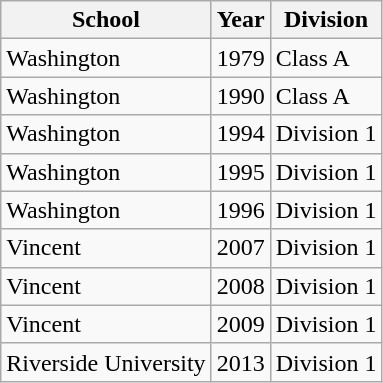<table class="wikitable">
<tr>
<th>School</th>
<th>Year</th>
<th>Division</th>
</tr>
<tr>
<td>Washington</td>
<td>1979</td>
<td>Class A</td>
</tr>
<tr>
<td>Washington</td>
<td>1990</td>
<td>Class A</td>
</tr>
<tr>
<td>Washington</td>
<td>1994</td>
<td>Division 1</td>
</tr>
<tr>
<td>Washington</td>
<td>1995</td>
<td>Division 1</td>
</tr>
<tr>
<td>Washington</td>
<td>1996</td>
<td>Division 1</td>
</tr>
<tr>
<td>Vincent</td>
<td>2007</td>
<td>Division 1</td>
</tr>
<tr>
<td>Vincent</td>
<td>2008</td>
<td>Division 1</td>
</tr>
<tr>
<td>Vincent</td>
<td>2009</td>
<td>Division 1</td>
</tr>
<tr>
<td>Riverside University</td>
<td>2013</td>
<td>Division 1</td>
</tr>
</table>
